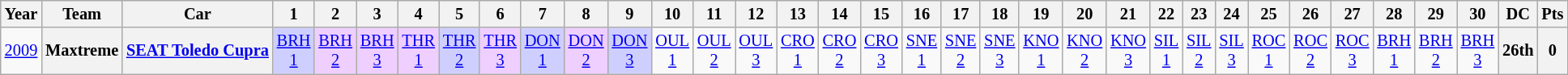<table class="wikitable" style="text-align:center; font-size:85%">
<tr>
<th>Year</th>
<th>Team</th>
<th>Car</th>
<th>1</th>
<th>2</th>
<th>3</th>
<th>4</th>
<th>5</th>
<th>6</th>
<th>7</th>
<th>8</th>
<th>9</th>
<th>10</th>
<th>11</th>
<th>12</th>
<th>13</th>
<th>14</th>
<th>15</th>
<th>16</th>
<th>17</th>
<th>18</th>
<th>19</th>
<th>20</th>
<th>21</th>
<th>22</th>
<th>23</th>
<th>24</th>
<th>25</th>
<th>26</th>
<th>27</th>
<th>28</th>
<th>29</th>
<th>30</th>
<th>DC</th>
<th>Pts</th>
</tr>
<tr>
<td><a href='#'>2009</a></td>
<th>Maxtreme</th>
<th nowrap><a href='#'>SEAT Toledo Cupra</a></th>
<td style="background:#CFCFFF;"><a href='#'>BRH<br>1</a><br></td>
<td style="background:#EFCFFF;"><a href='#'>BRH<br>2</a><br></td>
<td style="background:#EFCFFF;"><a href='#'>BRH<br>3</a><br></td>
<td style="background:#EFCFFF;"><a href='#'>THR<br>1</a><br></td>
<td style="background:#CFCFFF;"><a href='#'>THR<br>2</a><br></td>
<td style="background:#EFCFFF;"><a href='#'>THR<br>3</a><br></td>
<td style="background:#CFCFFF;"><a href='#'>DON<br>1</a><br></td>
<td style="background:#EFCFFF;"><a href='#'>DON<br>2</a><br></td>
<td style="background:#CFCFFF;"><a href='#'>DON<br>3</a><br></td>
<td><a href='#'>OUL<br>1</a></td>
<td><a href='#'>OUL<br>2</a></td>
<td><a href='#'>OUL<br>3</a></td>
<td><a href='#'>CRO<br>1</a></td>
<td><a href='#'>CRO<br>2</a></td>
<td><a href='#'>CRO<br>3</a></td>
<td><a href='#'>SNE<br>1</a></td>
<td><a href='#'>SNE<br>2</a></td>
<td><a href='#'>SNE<br>3</a></td>
<td><a href='#'>KNO<br>1</a></td>
<td><a href='#'>KNO<br>2</a></td>
<td><a href='#'>KNO<br>3</a></td>
<td><a href='#'>SIL<br>1</a></td>
<td><a href='#'>SIL<br>2</a></td>
<td><a href='#'>SIL<br>3</a></td>
<td><a href='#'>ROC<br>1</a></td>
<td><a href='#'>ROC<br>2</a></td>
<td><a href='#'>ROC<br>3</a></td>
<td><a href='#'>BRH<br>1</a></td>
<td><a href='#'>BRH<br>2</a></td>
<td><a href='#'>BRH<br>3</a></td>
<th>26th</th>
<th>0</th>
</tr>
</table>
